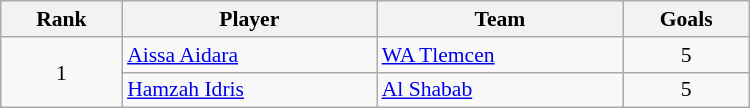<table class="wikitable" style="text-align:center; font-size:90%" width=500>
<tr>
<th>Rank</th>
<th>Player</th>
<th>Team</th>
<th>Goals</th>
</tr>
<tr>
<td rowspan=2>1</td>
<td align=left> <a href='#'>Aissa Aidara</a></td>
<td align=left> <a href='#'>WA Tlemcen</a></td>
<td>5</td>
</tr>
<tr>
<td align=left> <a href='#'>Hamzah Idris</a></td>
<td align=left> <a href='#'>Al Shabab</a></td>
<td>5</td>
</tr>
</table>
